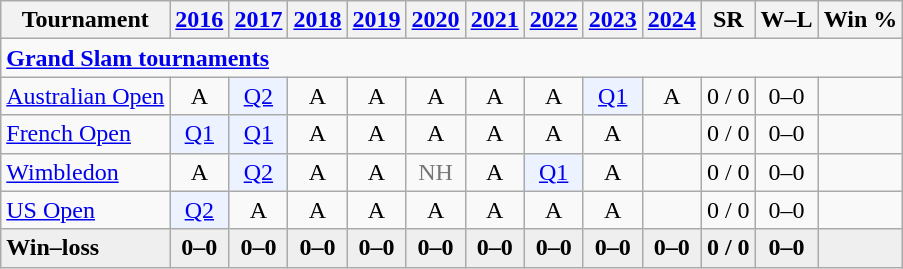<table class=wikitable style=text-align:center>
<tr>
<th>Tournament</th>
<th><a href='#'>2016</a></th>
<th><a href='#'>2017</a></th>
<th><a href='#'>2018</a></th>
<th><a href='#'>2019</a></th>
<th><a href='#'>2020</a></th>
<th><a href='#'>2021</a></th>
<th><a href='#'>2022</a></th>
<th><a href='#'>2023</a></th>
<th><a href='#'>2024</a></th>
<th>SR</th>
<th>W–L</th>
<th>Win %</th>
</tr>
<tr>
<td colspan=14 style=text-align:left><a href='#'><strong>Grand Slam tournaments</strong></a></td>
</tr>
<tr>
<td align=left><a href='#'>Australian Open</a></td>
<td>A</td>
<td bgcolor=ecf2ff><a href='#'>Q2</a></td>
<td>A</td>
<td>A</td>
<td>A</td>
<td>A</td>
<td>A</td>
<td bgcolor=ecf2ff><a href='#'>Q1</a></td>
<td>A</td>
<td>0 / 0</td>
<td>0–0</td>
<td></td>
</tr>
<tr>
<td align=left><a href='#'>French Open</a></td>
<td bgcolor=ecf2ff><a href='#'>Q1</a></td>
<td bgcolor=ecf2ff><a href='#'>Q1</a></td>
<td>A</td>
<td>A</td>
<td>A</td>
<td>A</td>
<td>A</td>
<td>A</td>
<td></td>
<td>0 / 0</td>
<td>0–0</td>
<td></td>
</tr>
<tr>
<td align=left><a href='#'>Wimbledon</a></td>
<td>A</td>
<td bgcolor=ecf2ff><a href='#'>Q2</a></td>
<td>A</td>
<td>A</td>
<td style=color:#767676>NH</td>
<td>A</td>
<td bgcolor=ecf2ff><a href='#'>Q1</a></td>
<td>A</td>
<td></td>
<td>0 / 0</td>
<td>0–0</td>
<td></td>
</tr>
<tr>
<td align=left><a href='#'>US Open</a></td>
<td bgcolor=ecf2ff><a href='#'>Q2</a></td>
<td>A</td>
<td>A</td>
<td>A</td>
<td>A</td>
<td>A</td>
<td>A</td>
<td>A</td>
<td></td>
<td>0 / 0</td>
<td>0–0</td>
<td></td>
</tr>
<tr style=font-weight:bold;background:#efefef>
<td style=text-align:left>Win–loss</td>
<td>0–0</td>
<td>0–0</td>
<td>0–0</td>
<td>0–0</td>
<td>0–0</td>
<td>0–0</td>
<td>0–0</td>
<td>0–0</td>
<td>0–0</td>
<td>0 / 0</td>
<td>0–0</td>
<td></td>
</tr>
</table>
